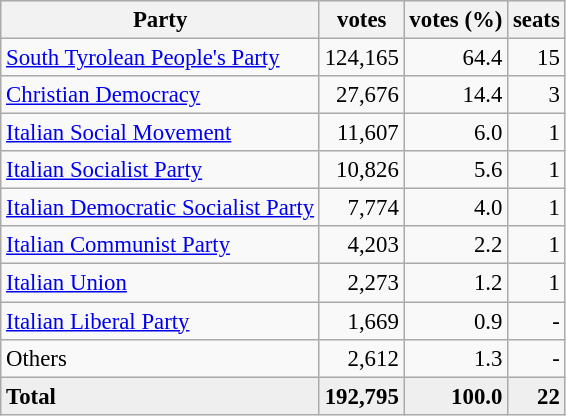<table class="wikitable" style="font-size:95%; text-align:right;">
<tr bgcolor="EFEFEF">
<th>Party</th>
<th>votes</th>
<th>votes (%)</th>
<th>seats</th>
</tr>
<tr>
<td align=left><a href='#'>South Tyrolean People's Party</a></td>
<td>124,165</td>
<td>64.4</td>
<td>15</td>
</tr>
<tr>
<td align=left><a href='#'>Christian Democracy</a></td>
<td>27,676</td>
<td>14.4</td>
<td>3</td>
</tr>
<tr>
<td align=left><a href='#'>Italian Social Movement</a></td>
<td>11,607</td>
<td>6.0</td>
<td>1</td>
</tr>
<tr>
<td align=left><a href='#'>Italian Socialist Party</a></td>
<td>10,826</td>
<td>5.6</td>
<td>1</td>
</tr>
<tr>
<td align=left><a href='#'>Italian Democratic Socialist Party</a></td>
<td>7,774</td>
<td>4.0</td>
<td>1</td>
</tr>
<tr>
<td align=left><a href='#'>Italian Communist Party</a></td>
<td>4,203</td>
<td>2.2</td>
<td>1</td>
</tr>
<tr>
<td align=left><a href='#'>Italian Union</a></td>
<td>2,273</td>
<td>1.2</td>
<td>1</td>
</tr>
<tr>
<td align=left><a href='#'>Italian Liberal Party</a></td>
<td>1,669</td>
<td>0.9</td>
<td>-</td>
</tr>
<tr>
<td align=left>Others</td>
<td>2,612</td>
<td>1.3</td>
<td>-</td>
</tr>
<tr bgcolor="EFEFEF">
<td align=left><strong>Total</strong></td>
<td><strong>192,795</strong></td>
<td><strong>100.0</strong></td>
<td><strong>22</strong></td>
</tr>
</table>
